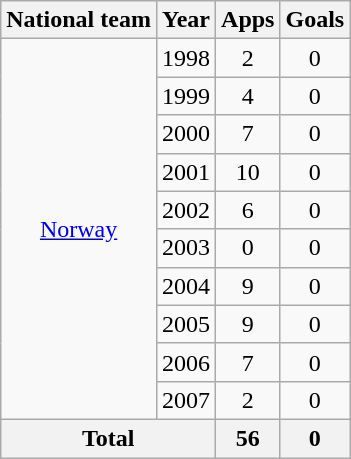<table class="wikitable" style="text-align:center">
<tr>
<th>National team</th>
<th>Year</th>
<th>Apps</th>
<th>Goals</th>
</tr>
<tr>
<td rowspan="10"><a href='#'>Norway</a></td>
<td>1998</td>
<td>2</td>
<td>0</td>
</tr>
<tr>
<td>1999</td>
<td>4</td>
<td>0</td>
</tr>
<tr>
<td>2000</td>
<td>7</td>
<td>0</td>
</tr>
<tr>
<td>2001</td>
<td>10</td>
<td>0</td>
</tr>
<tr>
<td>2002</td>
<td>6</td>
<td>0</td>
</tr>
<tr>
<td>2003</td>
<td>0</td>
<td>0</td>
</tr>
<tr>
<td>2004</td>
<td>9</td>
<td>0</td>
</tr>
<tr>
<td>2005</td>
<td>9</td>
<td>0</td>
</tr>
<tr>
<td>2006</td>
<td>7</td>
<td>0</td>
</tr>
<tr>
<td>2007</td>
<td>2</td>
<td>0</td>
</tr>
<tr>
<th colspan="2">Total</th>
<th>56</th>
<th>0</th>
</tr>
</table>
